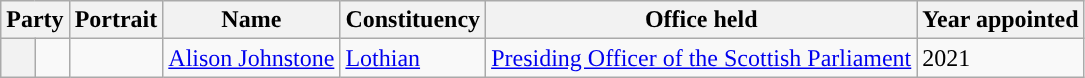<table class="wikitable sortable">
<tr>
<th colspan=2>Party</th>
<th>Portrait</th>
<th>Name</th>
<th>Constituency</th>
<th>Office held</th>
<th>Year appointed</th>
</tr>
<tr>
<th style="background-color: "></th>
<td></td>
<td></td>
<td><a href='#'>Alison Johnstone</a></td>
<td><a href='#'>Lothian</a></td>
<td><a href='#'>Presiding Officer of the Scottish Parliament</a></td>
<td>2021</td>
</tr>
</table>
